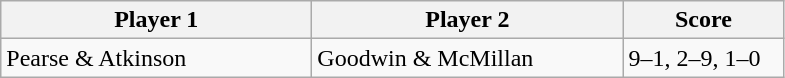<table class="wikitable" style="font-size: 100%">
<tr>
<th width=200>Player 1</th>
<th width=200>Player 2</th>
<th width=100>Score</th>
</tr>
<tr>
<td>Pearse & Atkinson</td>
<td>Goodwin & McMillan</td>
<td>9–1, 2–9, 1–0</td>
</tr>
</table>
